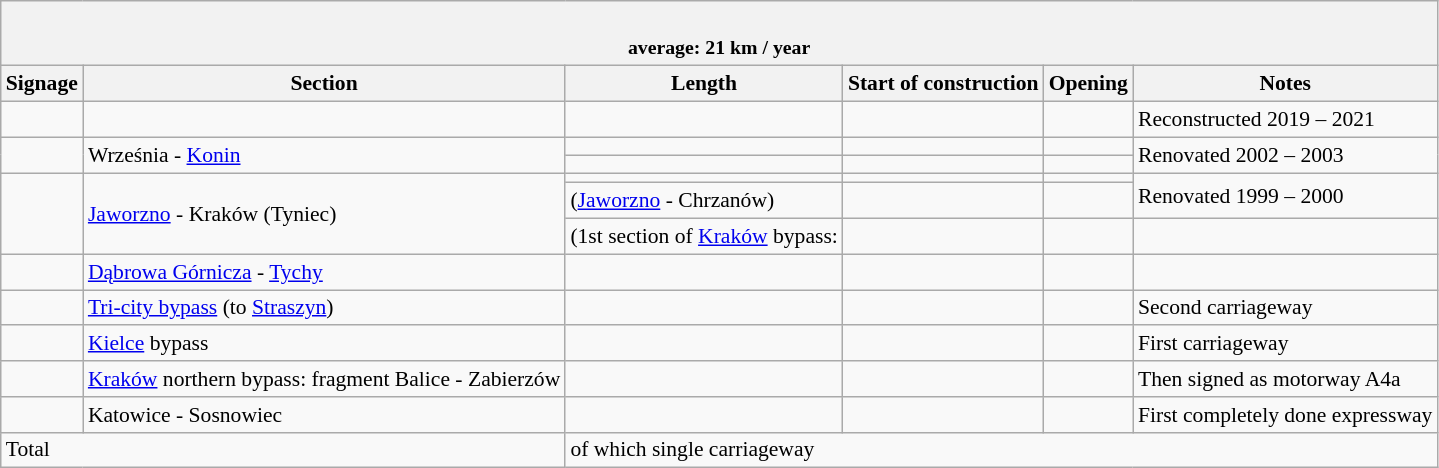<table class="wikitable mw-collapsible mw-collapsed" style="font-size: 90%;">
<tr>
<th colspan="6" style="font-size: 110%"><br><small>average: 21 km / year</small></th>
</tr>
<tr>
<th>Signage</th>
<th>Section</th>
<th>Length</th>
<th>Start of construction</th>
<th>Opening</th>
<th>Notes</th>
</tr>
<tr>
<td></td>
<td></td>
<td></td>
<td></td>
<td></td>
<td>Reconstructed 2019 – 2021</td>
</tr>
<tr>
<td rowspan="2"></td>
<td rowspan="2">Września - <a href='#'>Konin</a></td>
<td></td>
<td></td>
<td></td>
<td rowspan="2">Renovated 2002 – 2003</td>
</tr>
<tr>
<td></td>
<td></td>
<td></td>
</tr>
<tr>
<td rowspan="3"></td>
<td rowspan="3"><a href='#'>Jaworzno</a> - Kraków (Tyniec)</td>
<td></td>
<td></td>
<td></td>
<td rowspan="2">Renovated 1999 – 2000</td>
</tr>
<tr>
<td> (<a href='#'>Jaworzno</a> - Chrzanów)</td>
<td></td>
<td></td>
</tr>
<tr>
<td> (1st section of <a href='#'>Kraków</a> bypass: </td>
<td></td>
<td></td>
<td></td>
</tr>
<tr>
<td></td>
<td><a href='#'>Dąbrowa Górnicza</a> - <a href='#'>Tychy</a></td>
<td></td>
<td></td>
<td></td>
<td></td>
</tr>
<tr>
<td></td>
<td><a href='#'>Tri-city bypass</a> (to <a href='#'>Straszyn</a>)</td>
<td></td>
<td></td>
<td></td>
<td>Second carriageway</td>
</tr>
<tr>
<td></td>
<td><a href='#'>Kielce</a> bypass</td>
<td></td>
<td></td>
<td></td>
<td>First carriageway</td>
</tr>
<tr>
<td></td>
<td><a href='#'>Kraków</a> northern bypass: fragment Balice - Zabierzów</td>
<td></td>
<td></td>
<td></td>
<td>Then signed as motorway A4a</td>
</tr>
<tr>
<td></td>
<td>Katowice - Sosnowiec</td>
<td></td>
<td></td>
<td></td>
<td>First completely done expressway</td>
</tr>
<tr>
<td colspan=2>Total</td>
<td colspan=4><strong></strong> of which  single carriageway</td>
</tr>
</table>
